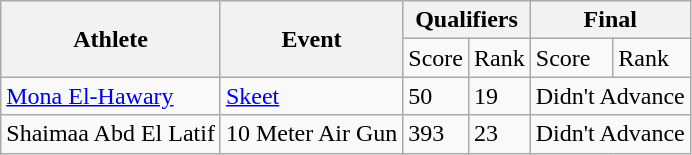<table class="wikitable">
<tr>
<th rowspan="2">Athlete</th>
<th rowspan="2">Event</th>
<th colspan="2">Qualifiers</th>
<th colspan="2">Final</th>
</tr>
<tr>
<td>Score</td>
<td>Rank</td>
<td>Score</td>
<td>Rank</td>
</tr>
<tr>
<td><a href='#'>Mona El-Hawary</a></td>
<td><a href='#'>Skeet</a></td>
<td>50</td>
<td>19</td>
<td colspan="2">Didn't Advance</td>
</tr>
<tr>
<td>Shaimaa Abd El Latif</td>
<td>10 Meter Air Gun</td>
<td>393</td>
<td>23</td>
<td colspan="2">Didn't Advance</td>
</tr>
</table>
